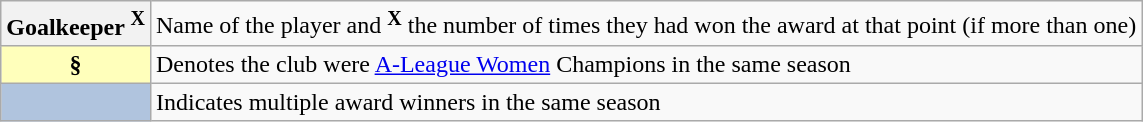<table class="wikitable plainrowheaders">
<tr>
<th scope="row"><strong>Goalkeeper <sup>X</sup></strong></th>
<td>Name of the player and <strong><sup>X</sup></strong> the number of times they had won the award at that point (if more than one)</td>
</tr>
<tr>
<th scope="row" style="text-align:center; background:#ffb">§</th>
<td>Denotes the club were <a href='#'>A-League Women</a> Champions in the same season</td>
</tr>
<tr>
<th scope="row" style="text-align:center; background:#B0C4DE"></th>
<td>Indicates multiple award winners in the same season</td>
</tr>
</table>
